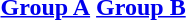<table>
<tr valign=top>
<th align="center"><a href='#'>Group A</a></th>
<th align="center"><a href='#'>Group B</a></th>
</tr>
<tr valign=top>
<td align="left"></td>
<td align="left"></td>
</tr>
</table>
